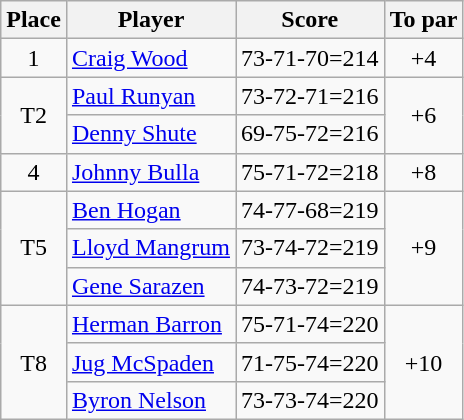<table class=wikitable>
<tr>
<th>Place</th>
<th>Player</th>
<th>Score</th>
<th>To par</th>
</tr>
<tr>
<td align=center>1</td>
<td> <a href='#'>Craig Wood</a></td>
<td>73-71-70=214</td>
<td align=center>+4</td>
</tr>
<tr>
<td rowspan=2 align=center>T2</td>
<td> <a href='#'>Paul Runyan</a></td>
<td>73-72-71=216</td>
<td rowspan=2 align=center>+6</td>
</tr>
<tr>
<td> <a href='#'>Denny Shute</a></td>
<td>69-75-72=216</td>
</tr>
<tr>
<td align=center>4</td>
<td> <a href='#'>Johnny Bulla</a></td>
<td>75-71-72=218</td>
<td align=center>+8</td>
</tr>
<tr>
<td rowspan=3 align=center>T5</td>
<td> <a href='#'>Ben Hogan</a></td>
<td>74-77-68=219</td>
<td rowspan=3 align=center>+9</td>
</tr>
<tr>
<td> <a href='#'>Lloyd Mangrum</a></td>
<td>73-74-72=219</td>
</tr>
<tr>
<td> <a href='#'>Gene Sarazen</a></td>
<td>74-73-72=219</td>
</tr>
<tr>
<td rowspan=3 align=center>T8</td>
<td> <a href='#'>Herman Barron</a></td>
<td>75-71-74=220</td>
<td rowspan=3 align=center>+10</td>
</tr>
<tr>
<td> <a href='#'>Jug McSpaden</a></td>
<td>71-75-74=220</td>
</tr>
<tr>
<td> <a href='#'>Byron Nelson</a></td>
<td>73-73-74=220</td>
</tr>
</table>
